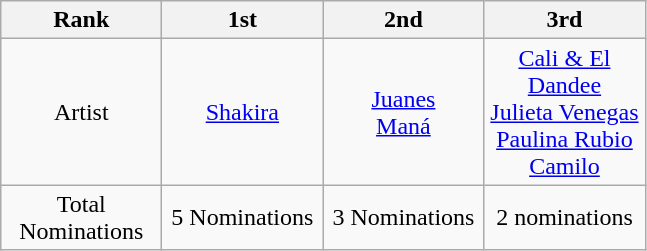<table class="wikitable" border="1">
<tr>
<th width="100">Rank</th>
<th width="100">1st</th>
<th width="100">2nd</th>
<th width="100">3rd</th>
</tr>
<tr align=center>
<td>Artist</td>
<td><a href='#'>Shakira</a></td>
<td><a href='#'>Juanes</a><br><a href='#'>Maná</a></td>
<td><a href='#'>Cali & El Dandee</a><br><a href='#'>Julieta Venegas</a><br><a href='#'>Paulina Rubio</a><br><a href='#'>Camilo</a></td>
</tr>
<tr align=center>
<td>Total Nominations</td>
<td>5 Nominations</td>
<td>3 Nominations</td>
<td>2 nominations</td>
</tr>
</table>
